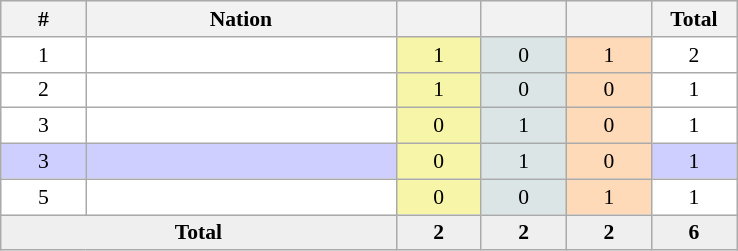<table class=wikitable style="border:1px solid #AAAAAA;font-size:90%">
<tr bgcolor="#EFEFEF">
<th width=50>#</th>
<th width=200>Nation</th>
<th width=50></th>
<th width=50></th>
<th width=50></th>
<th width=50>Total</th>
</tr>
<tr align="center" valign="top" bgcolor="#FFFFFF">
<td rowspan="1" valign="center">1</td>
<td align="left"></td>
<td style="background:#F7F6A8;">1</td>
<td style="background:#DCE5E5;">0</td>
<td style="background:#FFDAB9;">1</td>
<td>2</td>
</tr>
<tr align="center" valign="top" bgcolor="#FFFFFF">
<td rowspan="1" valign="center">2</td>
<td align="left"></td>
<td style="background:#F7F6A8;">1</td>
<td style="background:#DCE5E5;">0</td>
<td style="background:#FFDAB9;">0</td>
<td>1</td>
</tr>
<tr align="center" valign="top" bgcolor="#FFFFFF">
<td valign="center">3</td>
<td align="left"></td>
<td style="background:#F7F6A8;">0</td>
<td style="background:#DCE5E5;">1</td>
<td style="background:#FFDAB9;">0</td>
<td>1</td>
</tr>
<tr align="center" valign="top" bgcolor="#CFCFFF">
<td valign="center">3</td>
<td align="left"></td>
<td style="background:#F7F6A8;">0</td>
<td style="background:#DCE5E5;">1</td>
<td style="background:#FFDAB9;">0</td>
<td>1</td>
</tr>
<tr align="center" valign="top" bgcolor="#FFFFFF">
<td rowspan="1" valign="center">5</td>
<td align="left"></td>
<td style="background:#F7F6A8;">0</td>
<td style="background:#DCE5E5;">0</td>
<td style="background:#FFDAB9;">1</td>
<td>1</td>
</tr>
<tr align="center" valign="top" bgcolor="#EFEFEF">
<td colspan="2" rowspan="1" valign="center"><strong>Total</strong></td>
<td><strong>2</strong></td>
<td><strong>2</strong></td>
<td><strong>2</strong></td>
<td><strong>6</strong></td>
</tr>
</table>
